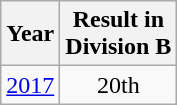<table class="wikitable" style="text-align:center">
<tr>
<th>Year</th>
<th>Result in<br>Division B</th>
</tr>
<tr>
<td><a href='#'>2017</a></td>
<td>20th</td>
</tr>
</table>
